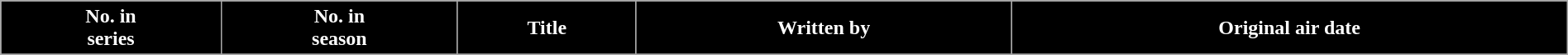<table class="wikitable plainrowheaders" style="width:100%; margin-right:0;">
<tr style="color:#FFFFFF">
<th style="background:#000">No. in<br>series</th>
<th style="background:#000">No. in<br>season</th>
<th style="background:#000">Title</th>
<th style="background:#000">Written by</th>
<th style="background:#000">Original air date</th>
</tr>
<tr>
</tr>
</table>
